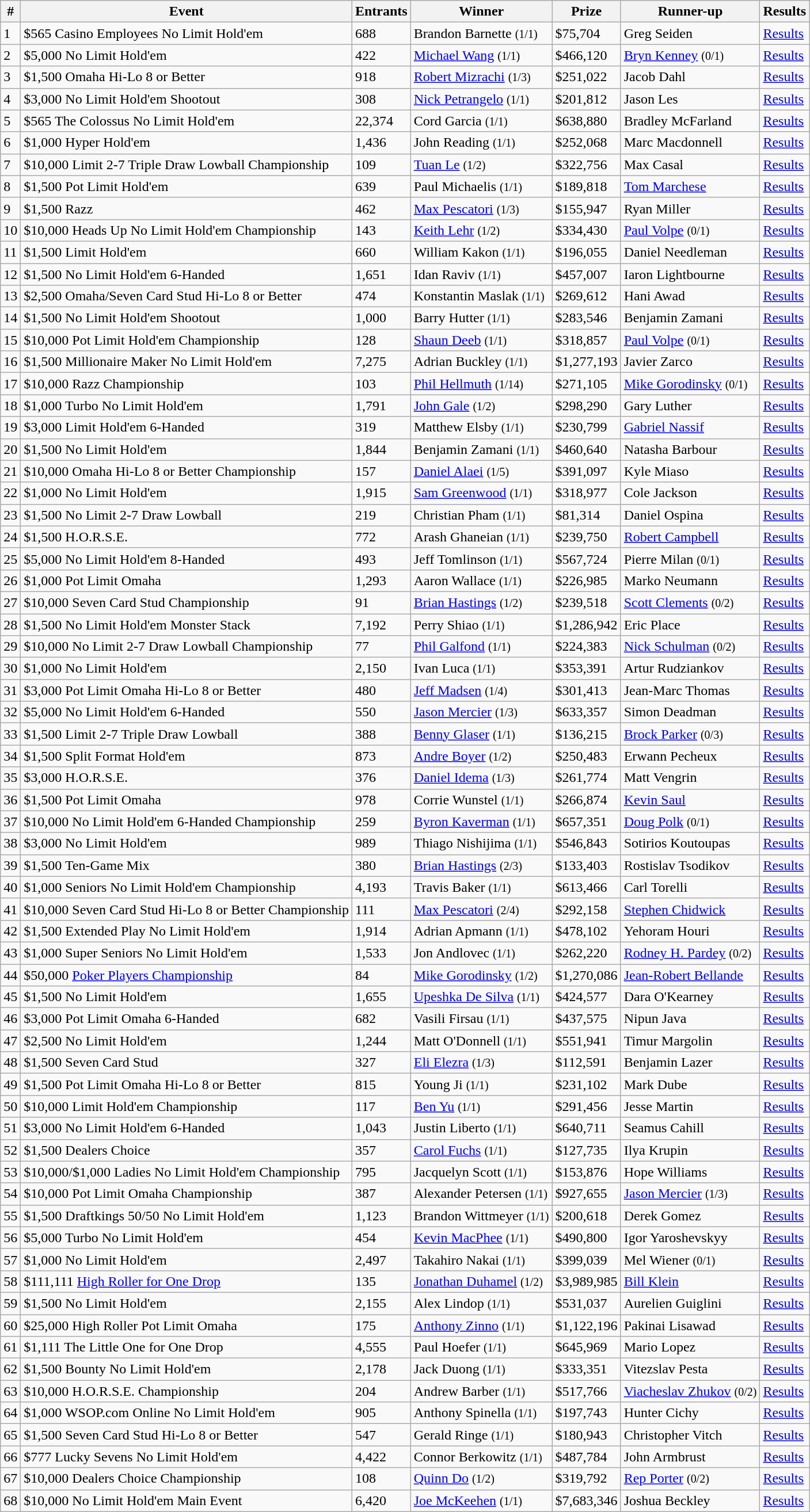<table class="wikitable sortable">
<tr>
<th bgcolor="#FFEBAD">#</th>
<th bgcolor="#FFEBAD">Event</th>
<th bgcolor="#FFEBAD">Entrants</th>
<th bgcolor="#FFEBAD">Winner</th>
<th bgcolor="#FFEBAD">Prize</th>
<th bgcolor="#FFEBAD">Runner-up</th>
<th bgcolor="#FFEBAD">Results</th>
</tr>
<tr>
<td>1</td>
<td>$565 Casino Employees No Limit Hold'em</td>
<td>688</td>
<td>Brandon Barnette <small>(1/1)</small></td>
<td>$75,704</td>
<td>Greg Seiden</td>
<td><a href='#'>Results</a></td>
</tr>
<tr>
<td>2</td>
<td>$5,000 No Limit Hold'em</td>
<td>422</td>
<td><a href='#'>Michael Wang</a> <small>(1/1)</small></td>
<td>$466,120</td>
<td><a href='#'>Bryn Kenney</a> <small>(0/1)</small></td>
<td><a href='#'>Results</a></td>
</tr>
<tr>
<td>3</td>
<td>$1,500 Omaha Hi-Lo 8 or Better</td>
<td>918</td>
<td><a href='#'>Robert Mizrachi</a> <small>(1/3)</small></td>
<td>$251,022</td>
<td>Jacob Dahl</td>
<td><a href='#'>Results</a></td>
</tr>
<tr>
<td>4</td>
<td>$3,000 No Limit Hold'em Shootout</td>
<td>308</td>
<td><a href='#'>Nick Petrangelo</a> <small>(1/1)</small></td>
<td>$201,812</td>
<td>Jason Les</td>
<td><a href='#'>Results</a></td>
</tr>
<tr>
<td>5</td>
<td>$565 The Colossus No Limit Hold'em</td>
<td>22,374</td>
<td>Cord Garcia <small>(1/1)</small></td>
<td>$638,880</td>
<td>Bradley McFarland</td>
<td><a href='#'>Results</a></td>
</tr>
<tr>
<td>6</td>
<td>$1,000 Hyper Hold'em</td>
<td>1,436</td>
<td>John Reading <small>(1/1)</small></td>
<td>$252,068</td>
<td>Marc Macdonnell</td>
<td><a href='#'>Results</a></td>
</tr>
<tr>
<td>7</td>
<td>$10,000 Limit 2-7 Triple Draw Lowball Championship</td>
<td>109</td>
<td><a href='#'>Tuan Le</a> <small>(1/2)</small></td>
<td>$322,756</td>
<td>Max Casal</td>
<td><a href='#'>Results</a></td>
</tr>
<tr>
<td>8</td>
<td>$1,500 Pot Limit Hold'em</td>
<td>639</td>
<td>Paul Michaelis <small>(1/1)</small></td>
<td>$189,818</td>
<td><a href='#'>Tom Marchese</a></td>
<td><a href='#'>Results</a></td>
</tr>
<tr>
<td>9</td>
<td>$1,500 Razz</td>
<td>462</td>
<td><a href='#'>Max Pescatori</a> <small>(1/3)</small></td>
<td>$155,947</td>
<td>Ryan Miller</td>
<td><a href='#'>Results</a></td>
</tr>
<tr>
<td>10</td>
<td>$10,000 Heads Up No Limit Hold'em Championship</td>
<td>143</td>
<td><a href='#'>Keith Lehr</a> <small>(1/2)</small></td>
<td>$334,430</td>
<td><a href='#'>Paul Volpe</a> <small>(0/1)</small></td>
<td><a href='#'>Results</a></td>
</tr>
<tr>
<td>11</td>
<td>$1,500 Limit Hold'em</td>
<td>660</td>
<td>William Kakon <small>(1/1)</small></td>
<td>$196,055</td>
<td>Daniel Needleman</td>
<td><a href='#'>Results</a></td>
</tr>
<tr>
<td>12</td>
<td>$1,500 No Limit Hold'em 6-Handed</td>
<td>1,651</td>
<td>Idan Raviv <small>(1/1)</small></td>
<td>$457,007</td>
<td>Iaron Lightbourne</td>
<td><a href='#'>Results</a></td>
</tr>
<tr>
<td>13</td>
<td>$2,500 Omaha/Seven Card Stud Hi-Lo 8 or Better</td>
<td>474</td>
<td>Konstantin Maslak <small>(1/1)</small></td>
<td>$269,612</td>
<td>Hani Awad</td>
<td><a href='#'>Results</a></td>
</tr>
<tr>
<td>14</td>
<td>$1,500 No Limit Hold'em Shootout</td>
<td>1,000</td>
<td>Barry Hutter <small>(1/1)</small></td>
<td>$283,546</td>
<td>Benjamin Zamani</td>
<td><a href='#'>Results</a></td>
</tr>
<tr>
<td>15</td>
<td>$10,000 Pot Limit Hold'em Championship</td>
<td>128</td>
<td><a href='#'>Shaun Deeb</a> <small>(1/1)</small></td>
<td>$318,857</td>
<td><a href='#'>Paul Volpe</a> <small>(0/1)</small></td>
<td><a href='#'>Results</a></td>
</tr>
<tr>
<td>16</td>
<td>$1,500 Millionaire Maker No Limit Hold'em</td>
<td>7,275</td>
<td>Adrian Buckley <small>(1/1)</small></td>
<td>$1,277,193</td>
<td>Javier Zarco</td>
<td><a href='#'>Results</a></td>
</tr>
<tr>
<td>17</td>
<td>$10,000 Razz Championship</td>
<td>103</td>
<td><a href='#'>Phil Hellmuth</a> <small>(1/14)</small></td>
<td>$271,105</td>
<td><a href='#'>Mike Gorodinsky</a> <small>(0/1)</small></td>
<td><a href='#'>Results</a></td>
</tr>
<tr>
<td>18</td>
<td>$1,000 Turbo No Limit Hold'em</td>
<td>1,791</td>
<td><a href='#'>John Gale</a> <small>(1/2)</small></td>
<td>$298,290</td>
<td>Gary Luther</td>
<td><a href='#'>Results</a></td>
</tr>
<tr>
<td>19</td>
<td>$3,000 Limit Hold'em 6-Handed</td>
<td>319</td>
<td>Matthew Elsby <small>(1/1)</small></td>
<td>$230,799</td>
<td><a href='#'>Gabriel Nassif</a></td>
<td><a href='#'>Results</a></td>
</tr>
<tr>
<td>20</td>
<td>$1,500 No Limit Hold'em</td>
<td>1,844</td>
<td>Benjamin Zamani <small>(1/1)</small></td>
<td>$460,640</td>
<td>Natasha Barbour</td>
<td><a href='#'>Results</a></td>
</tr>
<tr>
<td>21</td>
<td>$10,000 Omaha Hi-Lo 8 or Better Championship</td>
<td>157</td>
<td><a href='#'>Daniel Alaei</a> <small>(1/5)</small></td>
<td>$391,097</td>
<td>Kyle Miaso</td>
<td><a href='#'>Results</a></td>
</tr>
<tr>
<td>22</td>
<td>$1,000 No Limit Hold'em</td>
<td>1,915</td>
<td><a href='#'>Sam Greenwood</a> <small>(1/1)</small></td>
<td>$318,977</td>
<td>Cole Jackson</td>
<td><a href='#'>Results</a></td>
</tr>
<tr>
<td>23</td>
<td>$1,500 No Limit 2-7 Draw Lowball</td>
<td>219</td>
<td>Christian Pham <small>(1/1)</small></td>
<td>$81,314</td>
<td>Daniel Ospina</td>
<td><a href='#'>Results</a></td>
</tr>
<tr>
<td>24</td>
<td>$1,500 H.O.R.S.E.</td>
<td>772</td>
<td>Arash Ghaneian <small>(1/1)</small></td>
<td>$239,750</td>
<td><a href='#'>Robert Campbell</a></td>
<td><a href='#'>Results</a></td>
</tr>
<tr>
<td>25</td>
<td>$5,000 No Limit Hold'em 8-Handed</td>
<td>493</td>
<td>Jeff Tomlinson <small>(1/1)</small></td>
<td>$567,724</td>
<td>Pierre Milan <small>(0/1)</small></td>
<td><a href='#'>Results</a></td>
</tr>
<tr>
<td>26</td>
<td>$1,000 Pot Limit Omaha</td>
<td>1,293</td>
<td>Aaron Wallace <small>(1/1)</small></td>
<td>$226,985</td>
<td>Marko Neumann</td>
<td><a href='#'>Results</a></td>
</tr>
<tr>
<td>27</td>
<td>$10,000 Seven Card Stud Championship</td>
<td>91</td>
<td><a href='#'>Brian Hastings</a> <small>(1/2)</small></td>
<td>$239,518</td>
<td><a href='#'>Scott Clements</a> <small>(0/2)</small></td>
<td><a href='#'>Results</a></td>
</tr>
<tr>
<td>28</td>
<td>$1,500 No Limit Hold'em Monster Stack</td>
<td>7,192</td>
<td>Perry Shiao <small>(1/1)</small></td>
<td>$1,286,942</td>
<td>Eric Place</td>
<td><a href='#'>Results</a></td>
</tr>
<tr>
<td>29</td>
<td>$10,000 No Limit 2-7 Draw Lowball Championship</td>
<td>77</td>
<td><a href='#'>Phil Galfond</a> <small>(1/1)</small></td>
<td>$224,383</td>
<td><a href='#'>Nick Schulman</a> <small>(0/2)</small></td>
<td><a href='#'>Results</a></td>
</tr>
<tr>
<td>30</td>
<td>$1,000 No Limit Hold'em</td>
<td>2,150</td>
<td>Ivan Luca <small>(1/1)</small></td>
<td>$353,391</td>
<td>Artur Rudziankov</td>
<td><a href='#'>Results</a></td>
</tr>
<tr>
<td>31</td>
<td>$3,000 Pot Limit Omaha Hi-Lo 8 or Better</td>
<td>480</td>
<td><a href='#'>Jeff Madsen</a> <small>(1/4)</small></td>
<td>$301,413</td>
<td>Jean-Marc Thomas</td>
<td><a href='#'>Results</a></td>
</tr>
<tr>
<td>32</td>
<td>$5,000 No Limit Hold'em 6-Handed</td>
<td>550</td>
<td><a href='#'>Jason Mercier</a> <small>(1/3)</small></td>
<td>$633,357</td>
<td>Simon Deadman</td>
<td><a href='#'>Results</a></td>
</tr>
<tr>
<td>33</td>
<td>$1,500 Limit 2-7 Triple Draw Lowball</td>
<td>388</td>
<td><a href='#'>Benny Glaser</a> <small>(1/1)</small></td>
<td>$136,215</td>
<td><a href='#'>Brock Parker</a> <small>(0/3)</small></td>
<td><a href='#'>Results</a></td>
</tr>
<tr>
<td>34</td>
<td>$1,500 Split Format Hold'em</td>
<td>873</td>
<td><a href='#'>Andre Boyer</a> <small>(1/2)</small></td>
<td>$250,483</td>
<td>Erwann Pecheux</td>
<td><a href='#'>Results</a></td>
</tr>
<tr>
<td>35</td>
<td>$3,000 H.O.R.S.E.</td>
<td>376</td>
<td><a href='#'>Daniel Idema</a> <small>(1/3)</small></td>
<td>$261,774</td>
<td>Matt Vengrin</td>
<td><a href='#'>Results</a></td>
</tr>
<tr>
<td>36</td>
<td>$1,500 Pot Limit Omaha</td>
<td>978</td>
<td>Corrie Wunstel <small>(1/1)</small></td>
<td>$266,874</td>
<td><a href='#'>Kevin Saul</a></td>
<td><a href='#'>Results</a></td>
</tr>
<tr>
<td>37</td>
<td>$10,000 No Limit Hold'em 6-Handed Championship</td>
<td>259</td>
<td><a href='#'>Byron Kaverman</a> <small>(1/1)</small></td>
<td>$657,351</td>
<td><a href='#'>Doug Polk</a> <small>(0/1)</small></td>
<td><a href='#'>Results</a></td>
</tr>
<tr>
<td>38</td>
<td>$3,000 No Limit Hold'em</td>
<td>989</td>
<td>Thiago Nishijima <small>(1/1)</small></td>
<td>$546,843</td>
<td>Sotirios Koutoupas</td>
<td><a href='#'>Results</a></td>
</tr>
<tr>
<td>39</td>
<td>$1,500 Ten-Game Mix</td>
<td>380</td>
<td><a href='#'>Brian Hastings</a> <small>(2/3)</small></td>
<td>$133,403</td>
<td>Rostislav Tsodikov</td>
<td><a href='#'>Results</a></td>
</tr>
<tr>
<td>40</td>
<td>$1,000 Seniors No Limit Hold'em Championship</td>
<td>4,193</td>
<td>Travis Baker <small>(1/1)</small></td>
<td>$613,466</td>
<td>Carl Torelli</td>
<td><a href='#'>Results</a></td>
</tr>
<tr>
<td>41</td>
<td>$10,000 Seven Card Stud Hi-Lo 8 or Better Championship</td>
<td>111</td>
<td><a href='#'>Max Pescatori</a> <small>(2/4)</small></td>
<td>$292,158</td>
<td><a href='#'>Stephen Chidwick</a></td>
<td><a href='#'>Results</a></td>
</tr>
<tr>
<td>42</td>
<td>$1,500 Extended Play No Limit Hold'em</td>
<td>1,914</td>
<td>Adrian Apmann <small>(1/1)</small></td>
<td>$478,102</td>
<td>Yehoram Houri</td>
<td><a href='#'>Results</a></td>
</tr>
<tr>
<td>43</td>
<td>$1,000 Super Seniors No Limit Hold'em</td>
<td>1,533</td>
<td>Jon Andlovec <small>(1/1)</small></td>
<td>$262,220</td>
<td><a href='#'>Rodney H. Pardey</a> <small>(0/2)</small></td>
<td><a href='#'>Results</a></td>
</tr>
<tr>
<td>44</td>
<td>$50,000 <a href='#'>Poker Players Championship</a></td>
<td>84</td>
<td><a href='#'>Mike Gorodinsky</a> <small>(1/2)</small></td>
<td>$1,270,086</td>
<td><a href='#'>Jean-Robert Bellande</a></td>
<td><a href='#'>Results</a></td>
</tr>
<tr>
<td>45</td>
<td>$1,500 No Limit Hold'em</td>
<td>1,655</td>
<td><a href='#'>Upeshka De Silva</a> <small>(1/1)</small></td>
<td>$424,577</td>
<td>Dara O'Kearney</td>
<td><a href='#'>Results</a></td>
</tr>
<tr>
<td>46</td>
<td>$3,000 Pot Limit Omaha 6-Handed</td>
<td>682</td>
<td>Vasili Firsau <small>(1/1)</small></td>
<td>$437,575</td>
<td>Nipun Java</td>
<td><a href='#'>Results</a></td>
</tr>
<tr>
<td>47</td>
<td>$2,500 No Limit Hold'em</td>
<td>1,244</td>
<td>Matt O'Donnell <small>(1/1)</small></td>
<td>$551,941</td>
<td>Timur Margolin</td>
<td><a href='#'>Results</a></td>
</tr>
<tr>
<td>48</td>
<td>$1,500 Seven Card Stud</td>
<td>327</td>
<td><a href='#'>Eli Elezra</a> <small>(1/3)</small></td>
<td>$112,591</td>
<td>Benjamin Lazer</td>
<td><a href='#'>Results</a></td>
</tr>
<tr>
<td>49</td>
<td>$1,500 Pot Limit Omaha Hi-Lo 8 or Better</td>
<td>815</td>
<td>Young Ji <small>(1/1)</small></td>
<td>$231,102</td>
<td>Mark Dube</td>
<td><a href='#'>Results</a></td>
</tr>
<tr>
<td>50</td>
<td>$10,000 Limit Hold'em Championship</td>
<td>117</td>
<td><a href='#'>Ben Yu</a> <small>(1/1)</small></td>
<td>$291,456</td>
<td>Jesse Martin</td>
<td><a href='#'>Results</a></td>
</tr>
<tr>
<td>51</td>
<td>$3,000 No Limit Hold'em 6-Handed</td>
<td>1,043</td>
<td>Justin Liberto <small>(1/1)</small></td>
<td>$640,711</td>
<td>Seamus Cahill</td>
<td><a href='#'>Results</a></td>
</tr>
<tr>
<td>52</td>
<td>$1,500 Dealers Choice</td>
<td>357</td>
<td><a href='#'>Carol Fuchs</a> <small>(1/1)</small></td>
<td>$127,735</td>
<td>Ilya Krupin</td>
<td><a href='#'>Results</a></td>
</tr>
<tr>
<td>53</td>
<td>$10,000/$1,000 Ladies No Limit Hold'em Championship</td>
<td>795</td>
<td>Jacquelyn Scott <small>(1/1)</small></td>
<td>$153,876</td>
<td>Hope Williams</td>
<td><a href='#'>Results</a></td>
</tr>
<tr>
<td>54</td>
<td>$10,000 Pot Limit Omaha Championship</td>
<td>387</td>
<td>Alexander Petersen <small>(1/1)</small></td>
<td>$927,655</td>
<td><a href='#'>Jason Mercier</a> <small>(1/3)</small></td>
<td><a href='#'>Results</a></td>
</tr>
<tr>
<td>55</td>
<td>$1,500 Draftkings 50/50 No Limit Hold'em</td>
<td>1,123</td>
<td>Brandon Wittmeyer <small>(1/1)</small></td>
<td>$200,618</td>
<td>Derek Gomez</td>
<td><a href='#'>Results</a></td>
</tr>
<tr>
<td>56</td>
<td>$5,000 Turbo No Limit Hold'em</td>
<td>454</td>
<td><a href='#'>Kevin MacPhee</a> <small>(1/1)</small></td>
<td>$490,800</td>
<td>Igor Yaroshevskyy</td>
<td><a href='#'>Results</a></td>
</tr>
<tr>
<td>57</td>
<td>$1,000 No Limit Hold'em</td>
<td>2,497</td>
<td>Takahiro Nakai <small>(1/1)</small></td>
<td>$399,039</td>
<td>Mel Wiener <small>(0/1)</small></td>
<td><a href='#'>Results</a></td>
</tr>
<tr>
<td>58</td>
<td>$111,111 <a href='#'>High Roller for One Drop</a></td>
<td>135</td>
<td><a href='#'>Jonathan Duhamel</a> <small>(1/2)</small></td>
<td>$3,989,985</td>
<td><a href='#'>Bill Klein</a></td>
<td><a href='#'>Results</a></td>
</tr>
<tr>
<td>59</td>
<td>$1,500 No Limit Hold'em</td>
<td>2,155</td>
<td>Alex Lindop <small>(1/1)</small></td>
<td>$531,037</td>
<td>Aurelien Guiglini</td>
<td><a href='#'>Results</a></td>
</tr>
<tr>
<td>60</td>
<td>$25,000 High Roller Pot Limit Omaha</td>
<td>175</td>
<td><a href='#'>Anthony Zinno</a> <small>(1/1)</small></td>
<td>$1,122,196</td>
<td>Pakinai Lisawad</td>
<td><a href='#'>Results</a></td>
</tr>
<tr>
<td>61</td>
<td>$1,111 The Little One for One Drop</td>
<td>4,555</td>
<td>Paul Hoefer <small>(1/1)</small></td>
<td>$645,969</td>
<td>Mario Lopez</td>
<td><a href='#'>Results</a></td>
</tr>
<tr>
<td>62</td>
<td>$1,500 Bounty No Limit Hold'em</td>
<td>2,178</td>
<td>Jack Duong <small>(1/1)</small></td>
<td>$333,351</td>
<td>Vitezslav Pesta</td>
<td><a href='#'>Results</a></td>
</tr>
<tr>
<td>63</td>
<td>$10,000 H.O.R.S.E. Championship</td>
<td>204</td>
<td>Andrew Barber <small>(1/1)</small></td>
<td>$517,766</td>
<td><a href='#'>Viacheslav Zhukov</a> <small>(0/2)</small></td>
<td><a href='#'>Results</a></td>
</tr>
<tr>
<td>64</td>
<td>$1,000 WSOP.com Online No Limit Hold'em</td>
<td>905</td>
<td>Anthony Spinella <small>(1/1)</small></td>
<td>$197,743</td>
<td>Hunter Cichy</td>
<td><a href='#'>Results</a></td>
</tr>
<tr>
<td>65</td>
<td>$1,500 Seven Card Stud Hi-Lo 8 or Better</td>
<td>547</td>
<td>Gerald Ringe <small>(1/1)</small></td>
<td>$180,943</td>
<td>Christopher Vitch</td>
<td><a href='#'>Results</a></td>
</tr>
<tr>
<td>66</td>
<td>$777 Lucky Sevens No Limit Hold'em</td>
<td>4,422</td>
<td>Connor Berkowitz <small>(1/1)</small></td>
<td>$487,784</td>
<td>John Armbrust</td>
<td><a href='#'>Results</a></td>
</tr>
<tr>
<td>67</td>
<td>$10,000 Dealers Choice Championship</td>
<td>108</td>
<td><a href='#'>Quinn Do</a> <small>(1/2)</small></td>
<td>$319,792</td>
<td><a href='#'>Rep Porter</a> <small>(0/2)</small></td>
<td><a href='#'>Results</a></td>
</tr>
<tr>
<td>68</td>
<td>$10,000 No Limit Hold'em Main Event</td>
<td>6,420</td>
<td><a href='#'>Joe McKeehen</a> <small>(1/1)</small></td>
<td>$7,683,346</td>
<td>Joshua Beckley</td>
<td><a href='#'>Results</a></td>
</tr>
</table>
